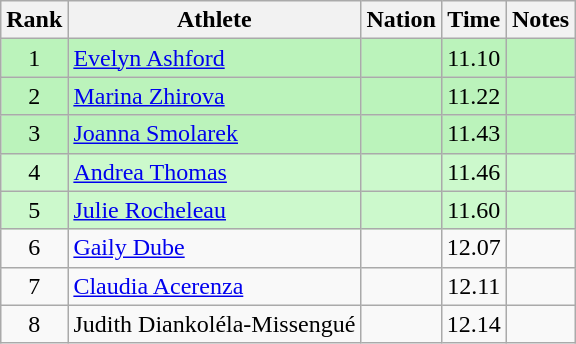<table class="wikitable sortable" style="text-align:center">
<tr>
<th>Rank</th>
<th>Athlete</th>
<th>Nation</th>
<th>Time</th>
<th>Notes</th>
</tr>
<tr style="background:#bbf3bb;">
<td>1</td>
<td align=left><a href='#'>Evelyn Ashford</a></td>
<td align=left></td>
<td>11.10</td>
<td></td>
</tr>
<tr style="background:#bbf3bb;">
<td>2</td>
<td align=left><a href='#'>Marina Zhirova</a></td>
<td align=left></td>
<td>11.22</td>
<td></td>
</tr>
<tr style="background:#bbf3bb;">
<td>3</td>
<td align=left><a href='#'>Joanna Smolarek</a></td>
<td align=left></td>
<td>11.43</td>
<td></td>
</tr>
<tr style="background:#ccf9cc;">
<td>4</td>
<td align=left><a href='#'>Andrea Thomas</a></td>
<td align=left></td>
<td>11.46</td>
<td></td>
</tr>
<tr style="background:#ccf9cc;">
<td>5</td>
<td align=left><a href='#'>Julie Rocheleau</a></td>
<td align=left></td>
<td>11.60</td>
<td></td>
</tr>
<tr>
<td>6</td>
<td align=left><a href='#'>Gaily Dube</a></td>
<td align=left></td>
<td>12.07</td>
<td></td>
</tr>
<tr>
<td>7</td>
<td align=left><a href='#'>Claudia Acerenza</a></td>
<td align=left></td>
<td>12.11</td>
<td></td>
</tr>
<tr>
<td>8</td>
<td align=left>Judith Diankoléla-Missengué</td>
<td align=left></td>
<td>12.14</td>
<td></td>
</tr>
</table>
